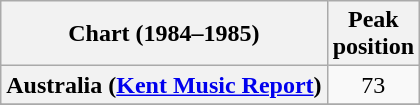<table class="wikitable sortable plainrowheaders">
<tr>
<th scope="col">Chart (1984–1985)</th>
<th scope="col">Peak<br>position</th>
</tr>
<tr>
<th scope="row">Australia (<a href='#'>Kent Music Report</a>)</th>
<td style="text-align:center;">73</td>
</tr>
<tr>
</tr>
<tr>
</tr>
<tr>
</tr>
<tr>
</tr>
<tr>
</tr>
<tr>
</tr>
<tr>
</tr>
<tr>
</tr>
<tr>
</tr>
<tr>
</tr>
<tr>
</tr>
</table>
